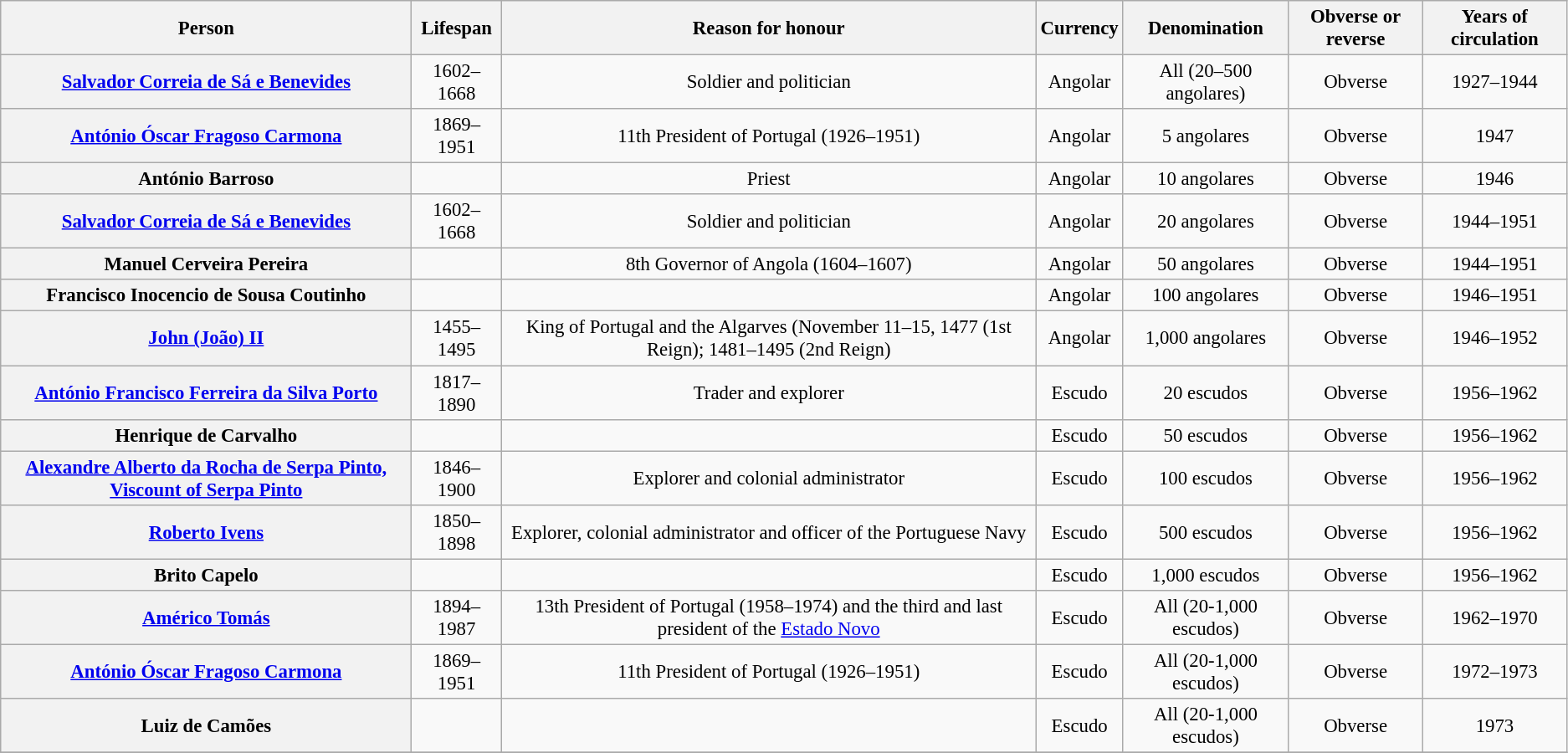<table class="wikitable" style="font-size:95%; text-align:center;">
<tr>
<th>Person</th>
<th>Lifespan</th>
<th>Reason for honour</th>
<th>Currency</th>
<th>Denomination</th>
<th>Obverse or reverse</th>
<th>Years of circulation</th>
</tr>
<tr>
<th><a href='#'>Salvador Correia de Sá e Benevides</a></th>
<td>1602–1668</td>
<td>Soldier and politician</td>
<td>Angolar</td>
<td>All (20–500 angolares)</td>
<td>Obverse</td>
<td>1927–1944</td>
</tr>
<tr>
<th><a href='#'>António Óscar Fragoso Carmona</a></th>
<td>1869–1951</td>
<td>11th President of Portugal (1926–1951)</td>
<td>Angolar</td>
<td>5 angolares</td>
<td>Obverse</td>
<td>1947</td>
</tr>
<tr>
<th>António Barroso</th>
<td></td>
<td>Priest</td>
<td>Angolar</td>
<td>10 angolares</td>
<td>Obverse</td>
<td>1946</td>
</tr>
<tr>
<th><a href='#'>Salvador Correia de Sá e Benevides</a></th>
<td>1602–1668</td>
<td>Soldier and politician</td>
<td>Angolar</td>
<td>20 angolares</td>
<td>Obverse</td>
<td>1944–1951</td>
</tr>
<tr>
<th>Manuel Cerveira Pereira</th>
<td></td>
<td>8th Governor of Angola (1604–1607)</td>
<td>Angolar</td>
<td>50 angolares</td>
<td>Obverse</td>
<td>1944–1951</td>
</tr>
<tr>
<th>Francisco Inocencio de Sousa Coutinho</th>
<td></td>
<td></td>
<td>Angolar</td>
<td>100 angolares</td>
<td>Obverse</td>
<td>1946–1951</td>
</tr>
<tr>
<th><a href='#'>John (João) II</a></th>
<td>1455–1495</td>
<td>King of Portugal and the Algarves (November 11–15, 1477 (1st Reign); 1481–1495 (2nd Reign)</td>
<td>Angolar</td>
<td>1,000 angolares</td>
<td>Obverse</td>
<td>1946–1952</td>
</tr>
<tr>
<th><a href='#'>António Francisco Ferreira da Silva Porto</a></th>
<td>1817–1890</td>
<td>Trader and explorer</td>
<td>Escudo</td>
<td>20 escudos</td>
<td>Obverse</td>
<td>1956–1962</td>
</tr>
<tr>
<th>Henrique de Carvalho</th>
<td></td>
<td></td>
<td>Escudo</td>
<td>50 escudos</td>
<td>Obverse</td>
<td>1956–1962</td>
</tr>
<tr>
<th><a href='#'>Alexandre Alberto da Rocha de Serpa Pinto, Viscount of Serpa Pinto</a></th>
<td>1846–1900</td>
<td>Explorer and colonial administrator</td>
<td>Escudo</td>
<td>100 escudos</td>
<td>Obverse</td>
<td>1956–1962</td>
</tr>
<tr>
<th><a href='#'>Roberto Ivens</a></th>
<td>1850–1898</td>
<td>Explorer, colonial administrator and officer of the Portuguese Navy</td>
<td>Escudo</td>
<td>500 escudos</td>
<td>Obverse</td>
<td>1956–1962</td>
</tr>
<tr>
<th>Brito Capelo</th>
<td></td>
<td></td>
<td>Escudo</td>
<td>1,000 escudos</td>
<td>Obverse</td>
<td>1956–1962</td>
</tr>
<tr>
<th><a href='#'>Américo Tomás</a></th>
<td>1894–1987</td>
<td>13th President of Portugal (1958–1974) and the third and last president of the <a href='#'>Estado Novo</a></td>
<td>Escudo</td>
<td>All (20-1,000 escudos)</td>
<td>Obverse</td>
<td>1962–1970</td>
</tr>
<tr>
<th><a href='#'>António Óscar Fragoso Carmona</a></th>
<td>1869–1951</td>
<td>11th President of Portugal (1926–1951)</td>
<td>Escudo</td>
<td>All (20-1,000 escudos)</td>
<td>Obverse</td>
<td>1972–1973</td>
</tr>
<tr>
<th>Luiz de Camões</th>
<td></td>
<td></td>
<td>Escudo</td>
<td>All (20-1,000 escudos)</td>
<td>Obverse</td>
<td>1973</td>
</tr>
<tr>
</tr>
</table>
